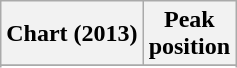<table class="wikitable">
<tr>
<th>Chart (2013)</th>
<th>Peak <br> position</th>
</tr>
<tr>
</tr>
<tr>
</tr>
<tr>
</tr>
<tr>
</tr>
<tr>
</tr>
</table>
